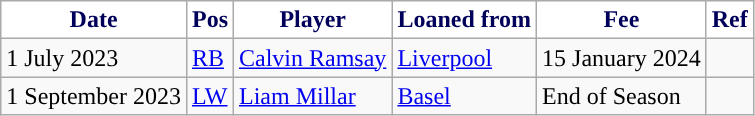<table class="wikitable plainrowheaders sortable">
<tr>
<th style="background:#ffffff;color:#00005a; ">Date</th>
<th style="background:#ffffff;color:#00005a; ">Pos</th>
<th style="background:#ffffff;color:#00005a; ">Player</th>
<th style="background:#ffffff;color:#00005a; ">Loaned from</th>
<th style="background:#ffffff;color:#00005a; ">Fee</th>
<th style="background:#ffffff;color:#00005a; ">Ref</th>
</tr>
<tr>
<td>1 July 2023</td>
<td><a href='#'>RB</a></td>
<td> <a href='#'>Calvin Ramsay</a></td>
<td> <a href='#'>Liverpool</a></td>
<td>15 January 2024</td>
<td></td>
</tr>
<tr>
<td>1 September 2023</td>
<td><a href='#'>LW</a></td>
<td> <a href='#'>Liam Millar</a></td>
<td> <a href='#'>Basel</a></td>
<td>End of Season</td>
<td></td>
</tr>
</table>
